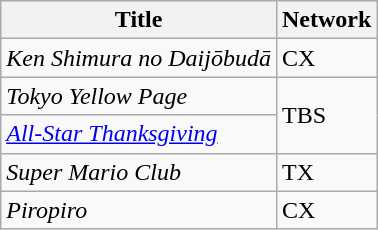<table class="wikitable">
<tr>
<th>Title</th>
<th>Network</th>
</tr>
<tr>
<td><em>Ken Shimura no Daijōbudā</em></td>
<td>CX</td>
</tr>
<tr>
<td><em>Tokyo Yellow Page</em></td>
<td rowspan="2">TBS</td>
</tr>
<tr>
<td><em><a href='#'>All-Star Thanksgiving</a></em></td>
</tr>
<tr>
<td><em>Super Mario Club</em></td>
<td>TX</td>
</tr>
<tr>
<td><em>Piropiro</em></td>
<td>CX</td>
</tr>
</table>
